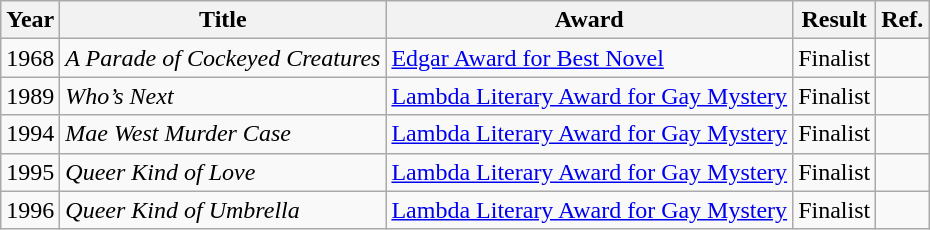<table class="wikitable">
<tr>
<th>Year</th>
<th>Title</th>
<th>Award</th>
<th>Result</th>
<th>Ref.</th>
</tr>
<tr>
<td>1968</td>
<td><em>A Parade of Cockeyed Creatures</em></td>
<td><a href='#'>Edgar Award for Best Novel</a></td>
<td>Finalist</td>
<td></td>
</tr>
<tr>
<td rowspan="1">1989</td>
<td rowspan="1"><em>Who’s Next</em></td>
<td><a href='#'>Lambda Literary Award for Gay Mystery</a></td>
<td rowspan="1">Finalist</td>
<td rowspan="1"></td>
</tr>
<tr>
<td rowspan="1">1994</td>
<td rowspan="1"><em>Mae West Murder Case</em></td>
<td><a href='#'>Lambda Literary Award for Gay Mystery</a></td>
<td rowspan="1">Finalist</td>
<td rowspan="1"></td>
</tr>
<tr>
<td rowspan="1">1995</td>
<td rowspan="1"><em>Queer Kind of Love</em></td>
<td><a href='#'>Lambda Literary Award for Gay Mystery</a></td>
<td rowspan="1">Finalist</td>
<td rowspan="1"></td>
</tr>
<tr>
<td rowspan="1">1996</td>
<td rowspan="1"><em>Queer Kind of Umbrella</em></td>
<td><a href='#'>Lambda Literary Award for Gay Mystery</a></td>
<td rowspan="1">Finalist</td>
<td rowspan="1"></td>
</tr>
</table>
